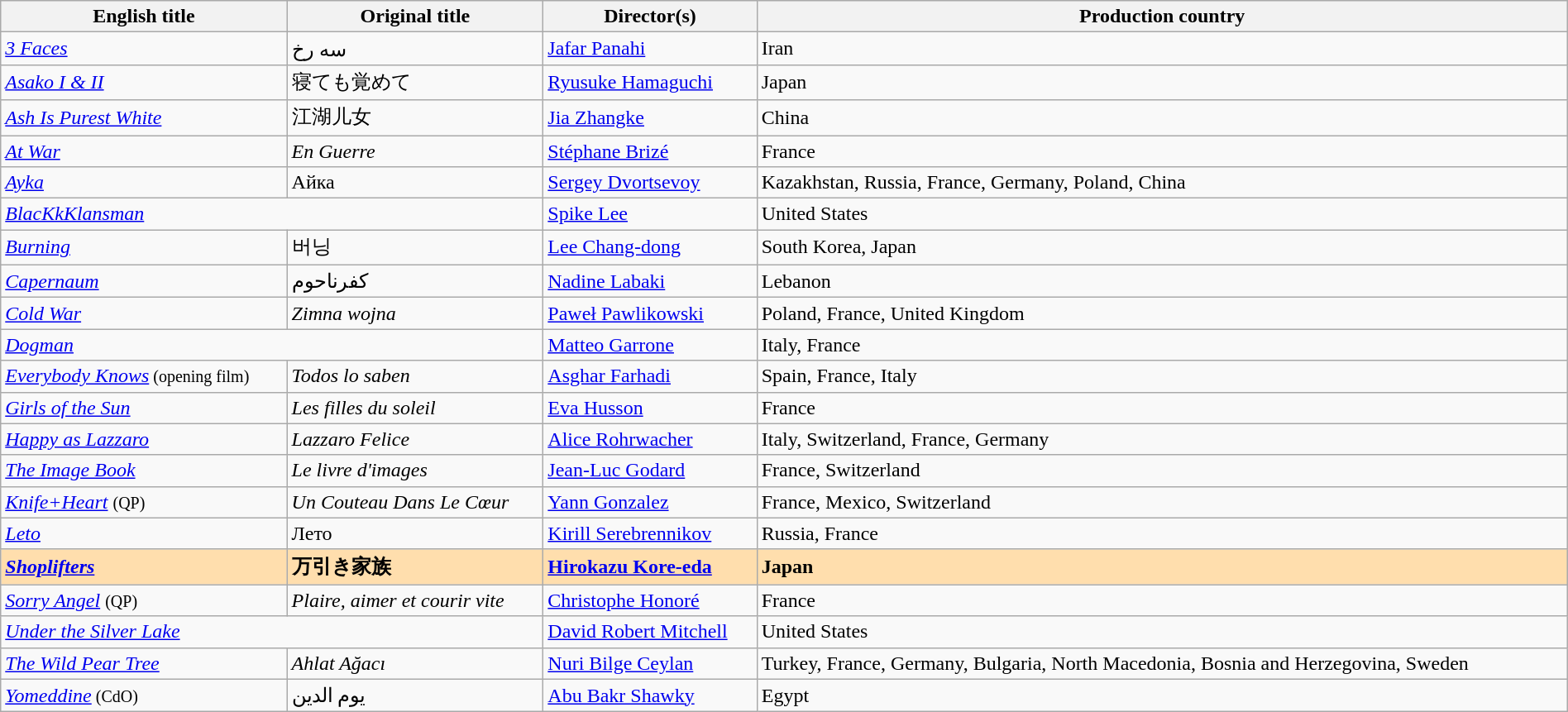<table class="wikitable" style="width:100%; margin-bottom:2px" cellpadding="5">
<tr>
<th scope="col">English title</th>
<th scope="col">Original title</th>
<th scope="col">Director(s)</th>
<th scope="col">Production country</th>
</tr>
<tr>
<td><em><a href='#'>3 Faces</a></em></td>
<td>سه رخ</td>
<td><a href='#'>Jafar Panahi</a></td>
<td>Iran</td>
</tr>
<tr>
<td><em><a href='#'>Asako I & II</a></em></td>
<td>寝ても覚めて</td>
<td><a href='#'>Ryusuke Hamaguchi</a></td>
<td>Japan</td>
</tr>
<tr>
<td><em><a href='#'>Ash Is Purest White</a></em></td>
<td>江湖儿女</td>
<td><a href='#'>Jia Zhangke</a></td>
<td>China</td>
</tr>
<tr>
<td><em><a href='#'>At War</a></em></td>
<td><em>En Guerre</em></td>
<td><a href='#'>Stéphane Brizé</a></td>
<td>France</td>
</tr>
<tr>
<td><em><a href='#'>Ayka</a></em></td>
<td>Айка</td>
<td><a href='#'>Sergey Dvortsevoy</a></td>
<td>Kazakhstan, Russia, France, Germany, Poland, China</td>
</tr>
<tr>
<td colspan=2 data-sort-value="BlacKkKlansman"><em><a href='#'>BlacKkKlansman</a></em></td>
<td><a href='#'>Spike Lee</a></td>
<td>United States</td>
</tr>
<tr>
<td><em><a href='#'>Burning</a></em></td>
<td>버닝</td>
<td><a href='#'>Lee Chang-dong</a></td>
<td>South Korea, Japan</td>
</tr>
<tr>
<td><em><a href='#'>Capernaum</a></em></td>
<td>كفرناحوم</td>
<td><a href='#'>Nadine Labaki</a></td>
<td>Lebanon</td>
</tr>
<tr>
<td><em><a href='#'>Cold War</a></em></td>
<td><em>Zimna wojna</em></td>
<td><a href='#'>Paweł Pawlikowski</a></td>
<td>Poland, France, United Kingdom</td>
</tr>
<tr>
<td colspan=2 data-sort-value="Dogman"><em><a href='#'>Dogman</a></em></td>
<td><a href='#'>Matteo Garrone</a></td>
<td>Italy, France</td>
</tr>
<tr>
<td><em><a href='#'>Everybody Knows</a></em><small> (opening film)</small></td>
<td><em>Todos lo saben</em></td>
<td><a href='#'>Asghar Farhadi</a></td>
<td>Spain, France, Italy</td>
</tr>
<tr>
<td><em><a href='#'>Girls of the Sun</a></em></td>
<td><em>Les filles du soleil</em></td>
<td><a href='#'>Eva Husson</a></td>
<td>France</td>
</tr>
<tr>
<td><em><a href='#'>Happy as Lazzaro</a></em></td>
<td><em>Lazzaro Felice</em></td>
<td><a href='#'>Alice Rohrwacher</a></td>
<td>Italy, Switzerland, France, Germany</td>
</tr>
<tr>
<td><em><a href='#'>The Image Book</a></em></td>
<td><em>Le livre d'images</em></td>
<td><a href='#'>Jean-Luc Godard</a></td>
<td>France, Switzerland</td>
</tr>
<tr>
<td><em><a href='#'>Knife+Heart</a></em> <small>(QP)</small></td>
<td><em>Un Couteau Dans Le Cœur</em></td>
<td><a href='#'>Yann Gonzalez</a></td>
<td>France, Mexico, Switzerland</td>
</tr>
<tr>
<td><em><a href='#'>Leto</a></em></td>
<td>Лето</td>
<td><a href='#'>Kirill Serebrennikov</a></td>
<td>Russia, France</td>
</tr>
<tr style="background:#FFDEAD;">
<td><strong><em><a href='#'>Shoplifters</a></em></strong></td>
<td><strong>万引き家族</strong></td>
<td><strong><a href='#'>Hirokazu Kore-eda</a></strong></td>
<td><strong>Japan</strong></td>
</tr>
<tr>
<td><em><a href='#'>Sorry Angel</a></em> <small>(QP)</small></td>
<td><em>Plaire, aimer et courir vite</em></td>
<td><a href='#'>Christophe Honoré</a></td>
<td>France</td>
</tr>
<tr>
<td colspan=2 data-sort-value="Under the Silver Lake"><em><a href='#'>Under the Silver Lake</a></em></td>
<td><a href='#'>David Robert Mitchell</a></td>
<td>United States</td>
</tr>
<tr>
<td><em><a href='#'>The Wild Pear Tree</a></em></td>
<td><em>Ahlat Ağacı</em></td>
<td><a href='#'>Nuri Bilge Ceylan</a></td>
<td>Turkey, France, Germany, Bulgaria, North Macedonia, Bosnia and Herzegovina, Sweden</td>
</tr>
<tr>
<td><em><a href='#'>Yomeddine</a></em><small> (CdO) </small></td>
<td>يوم الدين</td>
<td><a href='#'>Abu Bakr Shawky</a></td>
<td>Egypt</td>
</tr>
</table>
